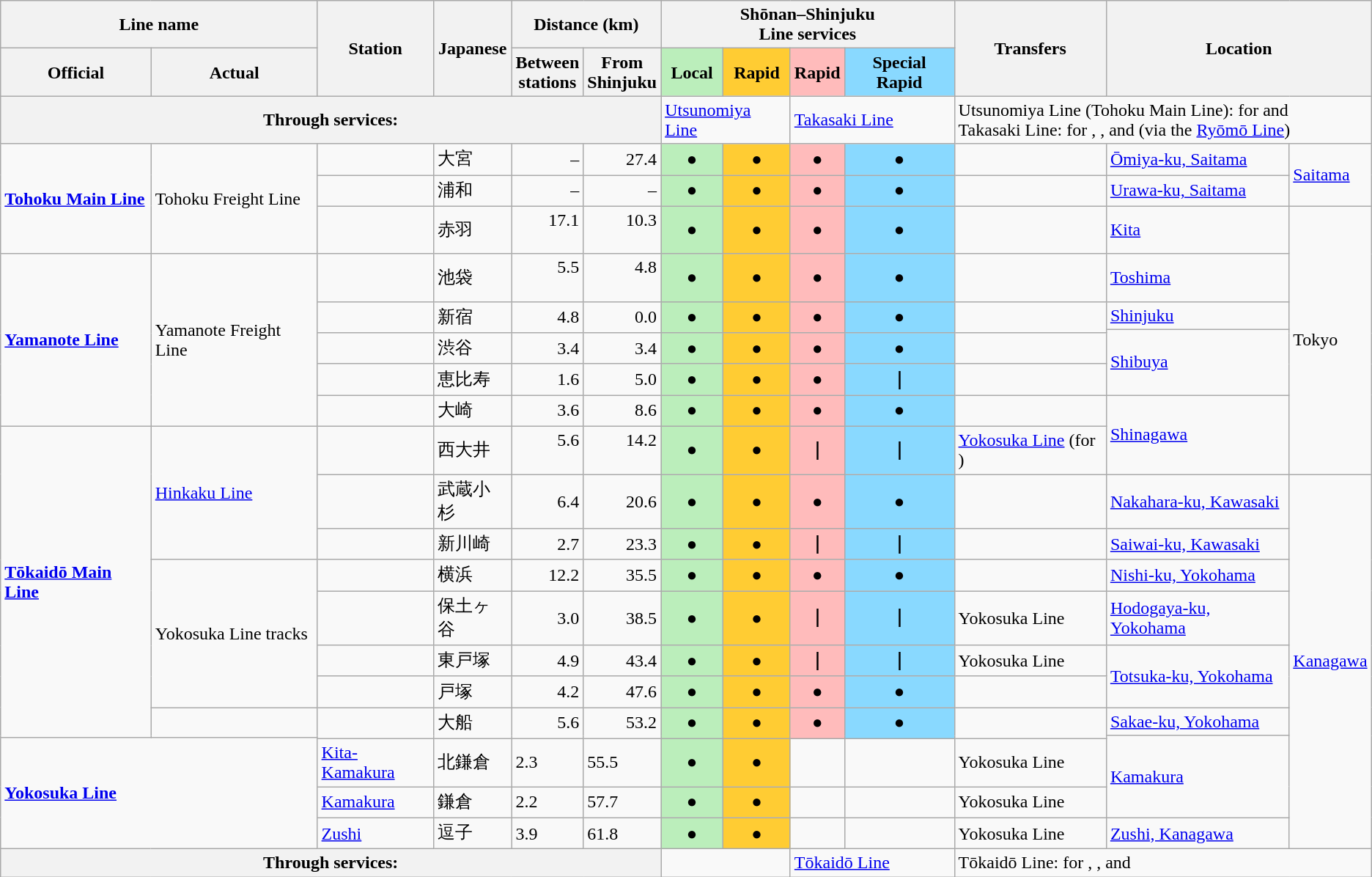<table class="wikitable" rules="all">
<tr>
<th colspan="2">Line name</th>
<th rowspan="2">Station</th>
<th rowspan="2">Japanese</th>
<th colspan="2">Distance (km)</th>
<th colspan="4">Shōnan–Shinjuku<br>Line services</th>
<th rowspan="2">Transfers</th>
<th rowspan="2" colspan="2">Location</th>
</tr>
<tr>
<th>Official</th>
<th>Actual</th>
<th>Between<br>stations</th>
<th>From<br>Shinjuku</th>
<th style="background:#beb">Local</th>
<th style="background:#fc3">Rapid</th>
<th style="background:#fbb">Rapid</th>
<th style="background:#89d9ff">Special Rapid</th>
</tr>
<tr>
<th colspan="6">Through services:</th>
<td colspan="2"> <a href='#'>Utsunomiya Line</a></td>
<td colspan="2"> <a href='#'>Takasaki Line</a></td>
<td colspan="3"> Utsunomiya Line (Tohoku Main Line): for  and <br><strong></strong> Takasaki Line: for , , and  (via the <a href='#'>Ryōmō Line</a>)</td>
</tr>
<tr>
<td rowspan="3"><strong><a href='#'>Tohoku Main Line</a></strong></td>
<td rowspan="3">Tohoku Freight Line</td>
<td> <br> </td>
<td>大宮</td>
<td style="text-align:right;">–</td>
<td style="text-align:right;">27.4</td>
<td style="text-align: center; background:#beb">●</td>
<td style="text-align: center; background:#fc3">●</td>
<td style="text-align: center; background:#fbb">●</td>
<td style="text-align: center; background:#89d9ff">●</td>
<td></td>
<td><a href='#'>Ōmiya-ku, Saitama</a></td>
<td rowspan="2"><a href='#'>Saitama</a></td>
</tr>
<tr>
<td> <br> </td>
<td>浦和</td>
<td style="text-align:right;">–</td>
<td style="text-align:right;">–</td>
<td style="text-align: center; background:#beb">●</td>
<td style="text-align: center; background:#fc3">●</td>
<td style="text-align: center; background:#fbb">●</td>
<td style="text-align: center; background:#89d9ff">●</td>
<td></td>
<td><a href='#'>Urawa-ku, Saitama</a></td>
</tr>
<tr>
<td><br> </td>
<td>赤羽</td>
<td style="text-align:right;">17.1<br> </td>
<td style="text-align:right;">10.3<br> </td>
<td style="text-align: center; background:#beb">●</td>
<td style="text-align: center; background:#fc3">●</td>
<td style="text-align: center; background:#fbb">●</td>
<td style="text-align: center; background:#89d9ff">●</td>
<td></td>
<td><a href='#'>Kita</a></td>
<td rowspan="8">Tokyo</td>
</tr>
<tr>
<td rowspan="6"><strong><a href='#'>Yamanote Line</a></strong></td>
<td rowspan="6">Yamanote Freight Line</td>
<td><br> </td>
<td>池袋</td>
<td style="text-align:right;">5.5<br> </td>
<td style="text-align:right;">4.8<br> </td>
<td style="text-align: center; background:#beb">●</td>
<td style="text-align: center; background:#fc3">●</td>
<td style="text-align: center; background:#fbb">●</td>
<td style="text-align: center; background:#89d9ff">●</td>
<td></td>
<td><a href='#'>Toshima</a></td>
</tr>
<tr>
<td rowspan="2"><br> </td>
<td rowspan="2">新宿</td>
<td rowspan="2" style="text-align:right;">4.8</td>
<td rowspan="2" style="text-align:right;">0.0</td>
<td rowspan="2" style="text-align: center; background:#beb">●</td>
<td rowspan="2" style="text-align: center; background:#fc3">●</td>
<td rowspan="2" style="text-align: center; background:#fbb">●</td>
<td rowspan="2" style="text-align: center; background:#89d9ff">●</td>
<td rowspan="2"></td>
<td><a href='#'>Shinjuku</a></td>
</tr>
<tr>
<td rowspan="3"><a href='#'>Shibuya</a></td>
</tr>
<tr>
<td><br> </td>
<td>渋谷</td>
<td style="text-align:right;">3.4</td>
<td style="text-align:right;">3.4</td>
<td style="text-align: center; background:#beb">●</td>
<td style="text-align: center; background:#fc3">●</td>
<td style="text-align: center; background:#fbb">●</td>
<td style="text-align: center; background:#89d9ff">●</td>
<td></td>
</tr>
<tr>
<td><br> </td>
<td>恵比寿</td>
<td style="text-align:right;">1.6</td>
<td style="text-align:right;">5.0</td>
<td style="text-align: center; background:#beb">●</td>
<td style="text-align: center; background:#fc3">●</td>
<td style="text-align: center; background:#fbb">●</td>
<td style="text-align: center; background:#89d9ff"><strong>｜</strong></td>
<td></td>
</tr>
<tr>
<td><br></td>
<td>大崎</td>
<td style="text-align:right;">3.6</td>
<td style="text-align:right;">8.6</td>
<td style="text-align: center; background:#beb">●</td>
<td style="text-align: center; background:#fc3">●</td>
<td style="text-align: center; background:#fbb">●</td>
<td style="text-align: center; background:#89d9ff">●</td>
<td></td>
<td rowspan="2"><a href='#'>Shinagawa</a></td>
</tr>
<tr>
<td rowspan="9"><strong><a href='#'>Tōkaidō Main Line</a></strong></td>
<td rowspan="3"><a href='#'>Hinkaku Line</a></td>
<td><br> </td>
<td>西大井</td>
<td style="text-align:right;">5.6<br> </td>
<td style="text-align:right;">14.2<br> </td>
<td style="text-align: center; background:#beb">●</td>
<td style="text-align: center; background:#fc3">●</td>
<td style="text-align: center; background:#fbb"><strong>｜</strong></td>
<td style="text-align: center; background:#89d9ff"><strong>｜</strong></td>
<td> <a href='#'>Yokosuka Line</a> (for )</td>
</tr>
<tr>
<td><br> </td>
<td>武蔵小杉</td>
<td style="text-align:right;">6.4</td>
<td style="text-align:right;">20.6</td>
<td style="text-align: center; background:#beb">●</td>
<td style="text-align: center; background:#fc3">●</td>
<td style="text-align: center; background:#fbb">●</td>
<td style="text-align: center; background:#89d9ff">●</td>
<td></td>
<td><a href='#'>Nakahara-ku, Kawasaki</a></td>
<td rowspan="12"><a href='#'>Kanagawa</a></td>
</tr>
<tr>
<td><br> </td>
<td>新川崎</td>
<td style="text-align:right;">2.7</td>
<td style="text-align:right;">23.3</td>
<td style="text-align: center; background:#beb">●</td>
<td style="text-align: center; background:#fc3">●</td>
<td style="text-align: center; background:#fbb"><strong>｜</strong></td>
<td style="text-align: center; background:#89d9ff"><strong>｜</strong></td>
<td></td>
<td><a href='#'>Saiwai-ku, Kawasaki</a></td>
</tr>
<tr>
<td rowspan="4">Yokosuka Line tracks</td>
<td><br> </td>
<td>横浜</td>
<td style="text-align:right;">12.2</td>
<td style="text-align:right;">35.5</td>
<td style="text-align: center; background:#beb">●</td>
<td style="text-align: center; background:#fc3">●</td>
<td style="text-align: center; background:#fbb">●</td>
<td style="text-align: center; background:#89d9ff">●</td>
<td style="white-space:nowrap;"></td>
<td><a href='#'>Nishi-ku, Yokohama</a></td>
</tr>
<tr>
<td><br> </td>
<td>保土ヶ谷</td>
<td style="text-align:right;">3.0</td>
<td style="text-align:right;">38.5</td>
<td style="text-align: center; background:#beb">●</td>
<td style="text-align: center; background:#fc3">●</td>
<td style="text-align: center; background:#fbb"><strong>｜</strong></td>
<td style="text-align: center; background:#89d9ff"><strong>｜</strong></td>
<td> Yokosuka Line</td>
<td><a href='#'>Hodogaya-ku, Yokohama</a></td>
</tr>
<tr>
<td><br> </td>
<td>東戸塚</td>
<td style="text-align:right;">4.9</td>
<td style="text-align:right;">43.4</td>
<td style="text-align: center; background:#beb">●</td>
<td style="text-align: center; background:#fc3">●</td>
<td style="text-align: center; background:#fbb"><strong>｜</strong></td>
<td style="text-align: center; background:#89d9ff"><strong>｜</strong></td>
<td> Yokosuka Line</td>
<td rowspan="2"><a href='#'>Totsuka-ku, Yokohama</a></td>
</tr>
<tr>
<td><br> </td>
<td>戸塚</td>
<td style="text-align:right;">4.2</td>
<td style="text-align:right;">47.6</td>
<td style="text-align: center; background:#beb">●</td>
<td style="text-align: center; background:#fc3">●</td>
<td style="text-align: center; background:#fbb">●</td>
<td style="text-align: center; background:#89d9ff">●</td>
<td></td>
</tr>
<tr>
<td rowspan="2"></td>
<td rowspan="3"><br> </td>
<td rowspan="3">大船</td>
<td rowspan="3" style="text-align:right;">5.6</td>
<td rowspan="3" style="text-align:right;">53.2</td>
<td rowspan="3" style="text-align: center; background:#beb">●</td>
<td rowspan="3" style="text-align: center; background:#fc3">●</td>
<td rowspan="3" style="text-align: center; background:#fbb">●</td>
<td rowspan="3" style="text-align: center; background:#89d9ff">●</td>
<td rowspan="3"></td>
<td><a href='#'>Sakae-ku, Yokohama</a></td>
</tr>
<tr>
<td rowspan="4"><a href='#'>Kamakura</a></td>
</tr>
<tr>
<td colspan="2" rowspan="4"><strong><a href='#'>Yokosuka Line</a></strong></td>
</tr>
<tr>
<td><a href='#'>Kita-Kamakura</a><br></td>
<td>北鎌倉</td>
<td>2.3</td>
<td>55.5</td>
<td style="text-align: center; background:#beb">●</td>
<td style="text-align: center; background:#fc3">●</td>
<td></td>
<td></td>
<td> Yokosuka Line</td>
</tr>
<tr>
<td><a href='#'>Kamakura</a><br></td>
<td>鎌倉</td>
<td>2.2</td>
<td>57.7</td>
<td style="text-align: center; background:#beb">●</td>
<td style="text-align: center; background:#fc3">●</td>
<td></td>
<td></td>
<td> Yokosuka Line</td>
</tr>
<tr>
<td><a href='#'>Zushi</a><br></td>
<td>逗子</td>
<td>3.9</td>
<td>61.8</td>
<td style="text-align: center; background:#beb">●</td>
<td style="text-align: center; background:#fc3">●</td>
<td></td>
<td></td>
<td> Yokosuka Line</td>
<td><a href='#'>Zushi, Kanagawa</a></td>
</tr>
<tr>
<th colspan="6">Through services:</th>
<td colspan="2"></td>
<td colspan="2"> <a href='#'>Tōkaidō Line</a></td>
<td colspan="3"> Tōkaidō Line: for , , and </td>
</tr>
</table>
